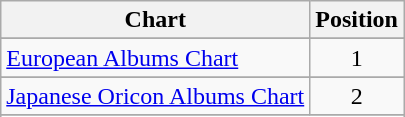<table class="wikitable sortable plainrowheaders" style="text-align:left;">
<tr>
<th>Chart</th>
<th>Position</th>
</tr>
<tr>
</tr>
<tr>
</tr>
<tr>
</tr>
<tr>
</tr>
<tr>
</tr>
<tr>
</tr>
<tr>
<td><a href='#'>European Albums Chart</a></td>
<td align="center">1</td>
</tr>
<tr>
</tr>
<tr>
</tr>
<tr>
</tr>
<tr>
<td><a href='#'>Japanese Oricon Albums Chart</a></td>
<td align="center">2</td>
</tr>
<tr>
</tr>
<tr>
</tr>
<tr>
</tr>
<tr>
</tr>
<tr>
</tr>
<tr>
</tr>
<tr>
</tr>
</table>
